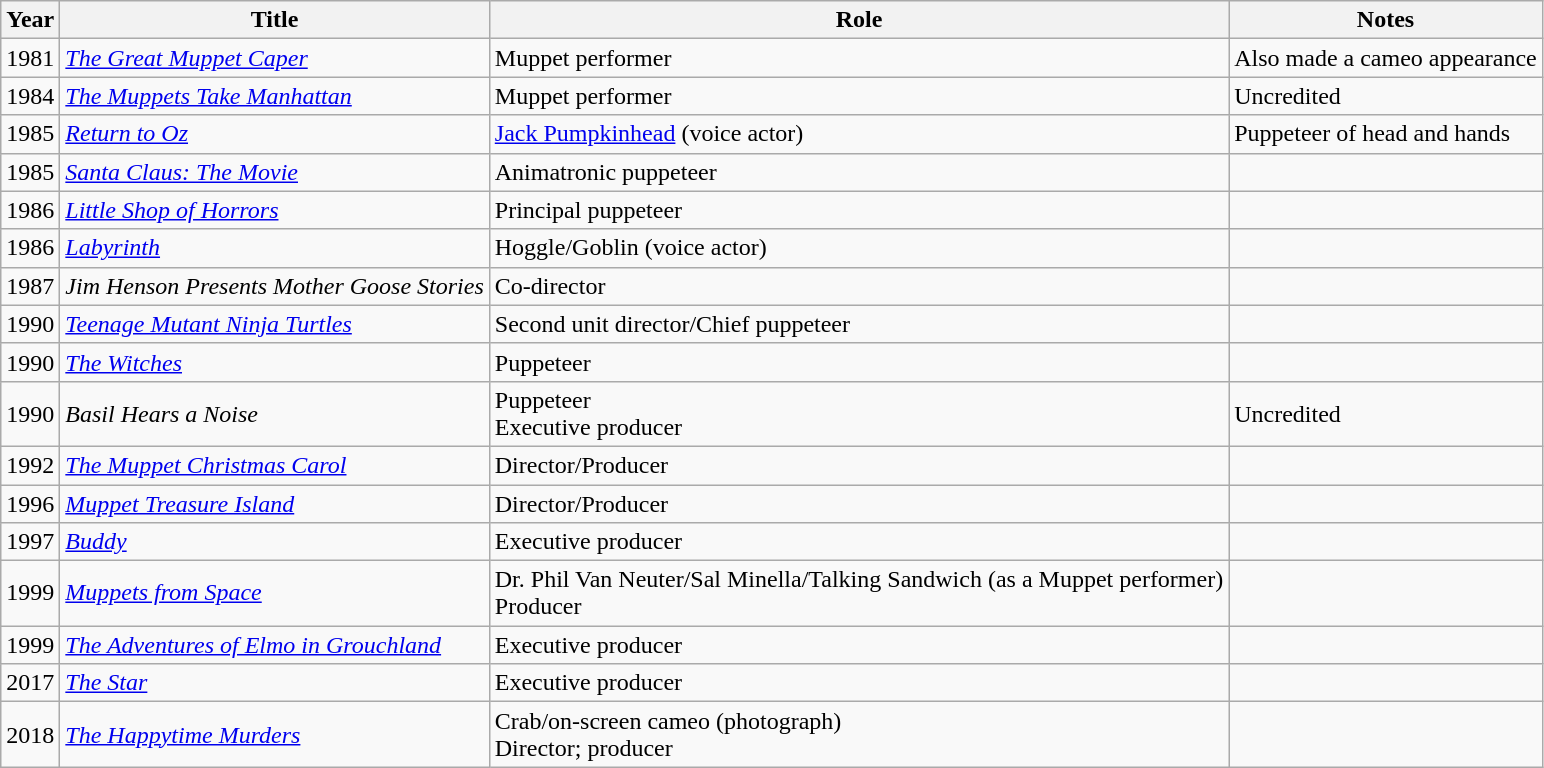<table class="wikitable">
<tr>
<th>Year</th>
<th>Title</th>
<th>Role</th>
<th>Notes</th>
</tr>
<tr>
<td>1981</td>
<td><em><a href='#'>The Great Muppet Caper</a></em></td>
<td>Muppet performer</td>
<td>Also made a cameo appearance</td>
</tr>
<tr>
<td>1984</td>
<td><em><a href='#'>The Muppets Take Manhattan</a></em></td>
<td>Muppet performer</td>
<td>Uncredited</td>
</tr>
<tr>
<td>1985</td>
<td><em><a href='#'>Return to Oz</a></em></td>
<td><a href='#'>Jack Pumpkinhead</a> (voice actor)</td>
<td>Puppeteer of head and hands</td>
</tr>
<tr>
<td>1985</td>
<td><em><a href='#'>Santa Claus: The Movie</a></em></td>
<td>Animatronic puppeteer</td>
<td></td>
</tr>
<tr>
<td>1986</td>
<td><em><a href='#'>Little Shop of Horrors</a></em></td>
<td>Principal puppeteer</td>
<td></td>
</tr>
<tr>
<td>1986</td>
<td><em><a href='#'>Labyrinth</a></em></td>
<td>Hoggle/Goblin (voice actor)</td>
<td></td>
</tr>
<tr>
<td>1987</td>
<td><em>Jim Henson Presents Mother Goose Stories </em></td>
<td>Co-director</td>
<td></td>
</tr>
<tr>
<td>1990</td>
<td><em><a href='#'>Teenage Mutant Ninja Turtles</a></em></td>
<td>Second unit director/Chief puppeteer</td>
<td></td>
</tr>
<tr>
<td>1990</td>
<td><em><a href='#'>The Witches</a></em></td>
<td>Puppeteer</td>
<td></td>
</tr>
<tr>
<td>1990</td>
<td><em>Basil Hears a Noise</em></td>
<td>Puppeteer<br>Executive producer</td>
<td>Uncredited</td>
</tr>
<tr>
<td>1992</td>
<td><em><a href='#'>The Muppet Christmas Carol</a></em></td>
<td>Director/Producer</td>
<td></td>
</tr>
<tr>
<td>1996</td>
<td><em><a href='#'>Muppet Treasure Island</a></em></td>
<td>Director/Producer</td>
<td></td>
</tr>
<tr>
<td>1997</td>
<td><em><a href='#'>Buddy</a></em></td>
<td>Executive producer</td>
<td></td>
</tr>
<tr>
<td>1999</td>
<td><em><a href='#'>Muppets from Space</a></em></td>
<td>Dr. Phil Van Neuter/Sal Minella/Talking Sandwich (as a Muppet performer) <br>Producer</td>
<td></td>
</tr>
<tr>
<td>1999</td>
<td><em><a href='#'>The Adventures of Elmo in Grouchland</a></em></td>
<td>Executive producer</td>
<td></td>
</tr>
<tr>
<td>2017</td>
<td><em><a href='#'>The Star</a></em></td>
<td>Executive producer</td>
<td></td>
</tr>
<tr>
<td>2018</td>
<td><em><a href='#'>The Happytime Murders</a></em></td>
<td>Crab/on-screen cameo (photograph)<br>Director; producer</td>
<td></td>
</tr>
</table>
